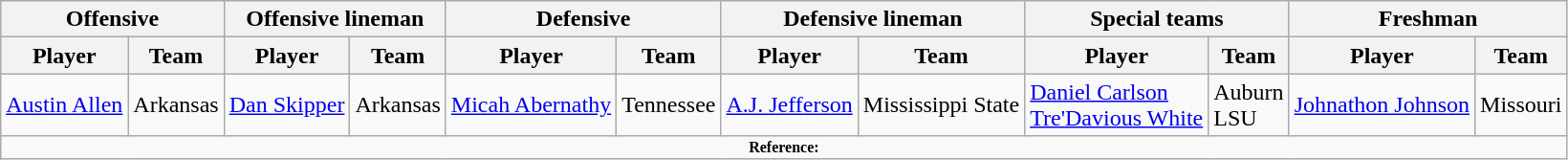<table class="wikitable">
<tr>
<th colspan="2">Offensive</th>
<th colspan="2">Offensive lineman</th>
<th colspan="2">Defensive</th>
<th colspan="2">Defensive lineman</th>
<th colspan="2">Special teams</th>
<th colspan="2">Freshman</th>
</tr>
<tr>
<th>Player</th>
<th>Team</th>
<th>Player</th>
<th>Team</th>
<th>Player</th>
<th>Team</th>
<th>Player</th>
<th>Team</th>
<th>Player</th>
<th>Team</th>
<th>Player</th>
<th>Team</th>
</tr>
<tr>
<td><a href='#'>Austin Allen</a></td>
<td>Arkansas</td>
<td><a href='#'>Dan Skipper</a></td>
<td>Arkansas</td>
<td><a href='#'>Micah Abernathy</a></td>
<td>Tennessee</td>
<td><a href='#'>A.J. Jefferson</a></td>
<td>Mississippi State</td>
<td><a href='#'>Daniel Carlson</a><br><a href='#'>Tre'Davious White</a></td>
<td>Auburn<br>LSU</td>
<td><a href='#'>Johnathon Johnson</a></td>
<td>Missouri</td>
</tr>
<tr>
<td colspan="12"  style="font-size:8pt; text-align:center;"><strong>Reference:</strong></td>
</tr>
</table>
